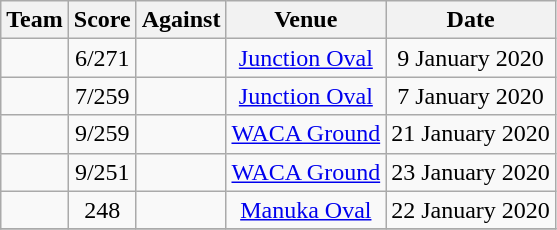<table class="wikitable sortable" style="text-align:center">
<tr>
<th class="unsortable">Team</th>
<th>Score</th>
<th>Against</th>
<th>Venue</th>
<th>Date</th>
</tr>
<tr>
<td style="text-align:left;"></td>
<td>6/271</td>
<td style="text-align:left;"></td>
<td><a href='#'>Junction Oval</a></td>
<td>9 January 2020</td>
</tr>
<tr>
<td style="text-align:left;"></td>
<td>7/259</td>
<td style="text-align:left;"></td>
<td><a href='#'>Junction Oval</a></td>
<td>7 January 2020</td>
</tr>
<tr>
<td style="text-align:left;"></td>
<td>9/259</td>
<td style="text-align:left;"></td>
<td><a href='#'>WACA Ground</a></td>
<td>21 January 2020</td>
</tr>
<tr>
<td style="text-align:left;"></td>
<td>9/251</td>
<td style="text-align:left;"></td>
<td><a href='#'>WACA Ground</a></td>
<td>23 January 2020</td>
</tr>
<tr>
<td style="text-align:left;"></td>
<td>248</td>
<td style="text-align:left;"></td>
<td><a href='#'>Manuka Oval</a></td>
<td>22 January 2020</td>
</tr>
<tr>
</tr>
</table>
